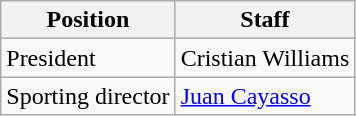<table class="wikitable">
<tr>
<th>Position</th>
<th>Staff</th>
</tr>
<tr>
<td>President</td>
<td> Cristian Williams</td>
</tr>
<tr>
<td>Sporting director</td>
<td> <a href='#'>Juan Cayasso</a></td>
</tr>
</table>
